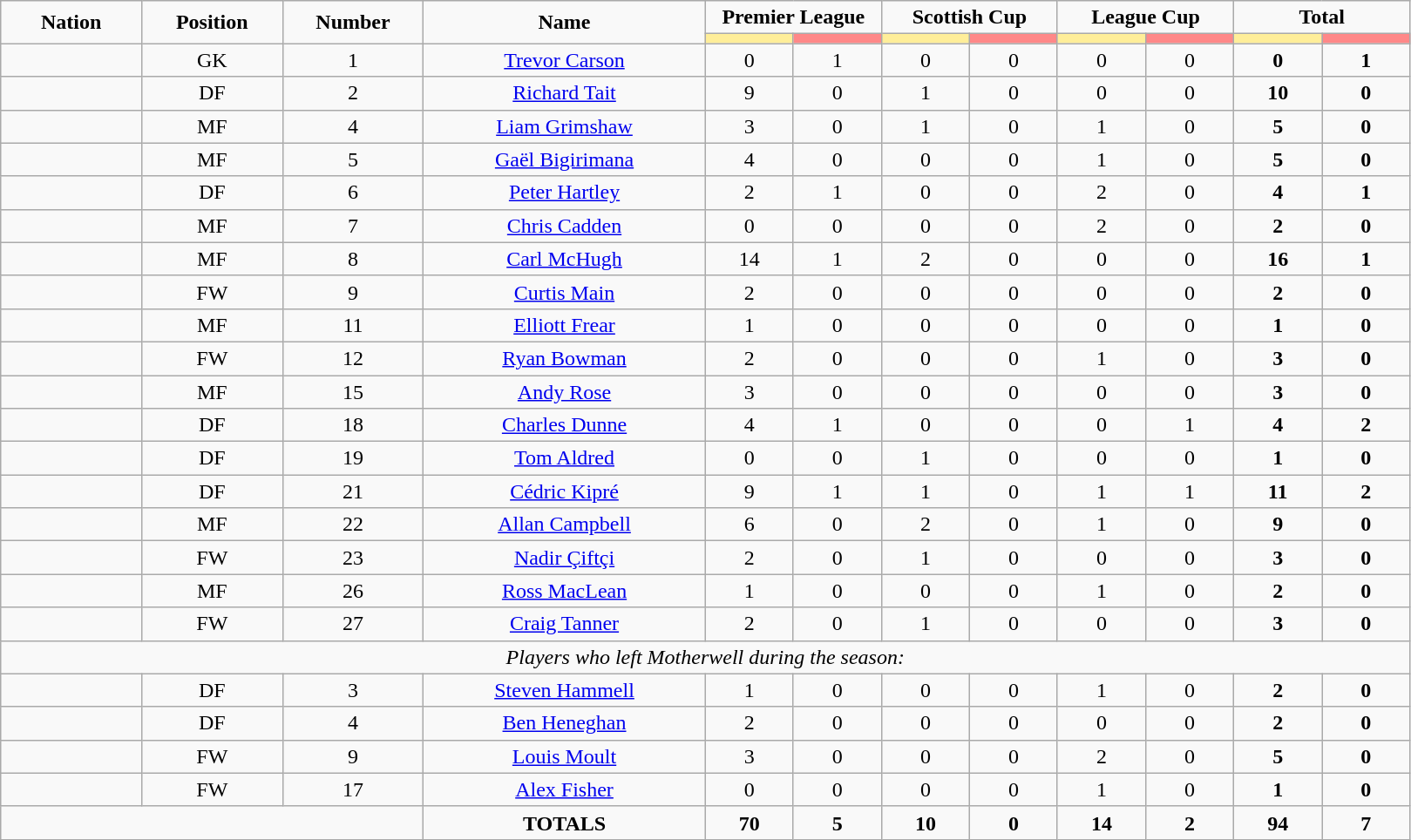<table class="wikitable" style="font-size: 100%; text-align: center;">
<tr>
<td rowspan=2 width="10%" align=center><strong>Nation</strong></td>
<td rowspan=2 width="10%" align=center><strong>Position</strong></td>
<td rowspan=2 width="10%" align=center><strong>Number</strong></td>
<td rowspan=2 width="20%" align=center><strong>Name</strong></td>
<td colspan=2 align=center><strong>Premier League</strong></td>
<td colspan=2 align=center><strong>Scottish Cup</strong></td>
<td colspan=2 align=center><strong>League Cup</strong></td>
<td colspan=2 align=center><strong>Total </strong></td>
</tr>
<tr>
<th width=60 style="background: #FFEE99"></th>
<th width=60 style="background: #FF8888"></th>
<th width=60 style="background: #FFEE99"></th>
<th width=60 style="background: #FF8888"></th>
<th width=60 style="background: #FFEE99"></th>
<th width=60 style="background: #FF8888"></th>
<th width=60 style="background: #FFEE99"></th>
<th width=60 style="background: #FF8888"></th>
</tr>
<tr>
<td></td>
<td>GK</td>
<td>1</td>
<td><a href='#'>Trevor Carson</a></td>
<td>0</td>
<td>1</td>
<td>0</td>
<td>0</td>
<td>0</td>
<td>0</td>
<td><strong>0</strong></td>
<td><strong>1</strong></td>
</tr>
<tr>
<td></td>
<td>DF</td>
<td>2</td>
<td><a href='#'>Richard Tait</a></td>
<td>9</td>
<td>0</td>
<td>1</td>
<td>0</td>
<td>0</td>
<td>0</td>
<td><strong>10</strong></td>
<td><strong>0</strong></td>
</tr>
<tr>
<td></td>
<td>MF</td>
<td>4</td>
<td><a href='#'>Liam Grimshaw</a></td>
<td>3</td>
<td>0</td>
<td>1</td>
<td>0</td>
<td>1</td>
<td>0</td>
<td><strong>5</strong></td>
<td><strong>0</strong></td>
</tr>
<tr>
<td></td>
<td>MF</td>
<td>5</td>
<td><a href='#'>Gaël Bigirimana</a></td>
<td>4</td>
<td>0</td>
<td>0</td>
<td>0</td>
<td>1</td>
<td>0</td>
<td><strong>5</strong></td>
<td><strong>0</strong></td>
</tr>
<tr>
<td></td>
<td>DF</td>
<td>6</td>
<td><a href='#'>Peter Hartley</a></td>
<td>2</td>
<td>1</td>
<td>0</td>
<td>0</td>
<td>2</td>
<td>0</td>
<td><strong>4</strong></td>
<td><strong>1</strong></td>
</tr>
<tr>
<td></td>
<td>MF</td>
<td>7</td>
<td><a href='#'>Chris Cadden</a></td>
<td>0</td>
<td>0</td>
<td>0</td>
<td>0</td>
<td>2</td>
<td>0</td>
<td><strong>2</strong></td>
<td><strong>0</strong></td>
</tr>
<tr>
<td></td>
<td>MF</td>
<td>8</td>
<td><a href='#'>Carl McHugh</a></td>
<td>14</td>
<td>1</td>
<td>2</td>
<td>0</td>
<td>0</td>
<td>0</td>
<td><strong>16</strong></td>
<td><strong>1</strong></td>
</tr>
<tr>
<td></td>
<td>FW</td>
<td>9</td>
<td><a href='#'>Curtis Main</a></td>
<td>2</td>
<td>0</td>
<td>0</td>
<td>0</td>
<td>0</td>
<td>0</td>
<td><strong>2</strong></td>
<td><strong>0</strong></td>
</tr>
<tr>
<td></td>
<td>MF</td>
<td>11</td>
<td><a href='#'>Elliott Frear</a></td>
<td>1</td>
<td>0</td>
<td>0</td>
<td>0</td>
<td>0</td>
<td>0</td>
<td><strong>1</strong></td>
<td><strong>0</strong></td>
</tr>
<tr>
<td></td>
<td>FW</td>
<td>12</td>
<td><a href='#'>Ryan Bowman</a></td>
<td>2</td>
<td>0</td>
<td>0</td>
<td>0</td>
<td>1</td>
<td>0</td>
<td><strong>3</strong></td>
<td><strong>0</strong></td>
</tr>
<tr>
<td></td>
<td>MF</td>
<td>15</td>
<td><a href='#'>Andy Rose</a></td>
<td>3</td>
<td>0</td>
<td>0</td>
<td>0</td>
<td>0</td>
<td>0</td>
<td><strong>3</strong></td>
<td><strong>0</strong></td>
</tr>
<tr>
<td></td>
<td>DF</td>
<td>18</td>
<td><a href='#'>Charles Dunne</a></td>
<td>4</td>
<td>1</td>
<td>0</td>
<td>0</td>
<td>0</td>
<td>1</td>
<td><strong>4</strong></td>
<td><strong>2</strong></td>
</tr>
<tr>
<td></td>
<td>DF</td>
<td>19</td>
<td><a href='#'>Tom Aldred</a></td>
<td>0</td>
<td>0</td>
<td>1</td>
<td>0</td>
<td>0</td>
<td>0</td>
<td><strong>1</strong></td>
<td><strong>0</strong></td>
</tr>
<tr>
<td></td>
<td>DF</td>
<td>21</td>
<td><a href='#'>Cédric Kipré</a></td>
<td>9</td>
<td>1</td>
<td>1</td>
<td>0</td>
<td>1</td>
<td>1</td>
<td><strong>11</strong></td>
<td><strong>2</strong></td>
</tr>
<tr>
<td></td>
<td>MF</td>
<td>22</td>
<td><a href='#'>Allan Campbell</a></td>
<td>6</td>
<td>0</td>
<td>2</td>
<td>0</td>
<td>1</td>
<td>0</td>
<td><strong>9</strong></td>
<td><strong>0</strong></td>
</tr>
<tr>
<td></td>
<td>FW</td>
<td>23</td>
<td><a href='#'>Nadir Çiftçi</a></td>
<td>2</td>
<td>0</td>
<td>1</td>
<td>0</td>
<td>0</td>
<td>0</td>
<td><strong>3</strong></td>
<td><strong>0</strong></td>
</tr>
<tr>
<td></td>
<td>MF</td>
<td>26</td>
<td><a href='#'>Ross MacLean</a></td>
<td>1</td>
<td>0</td>
<td>0</td>
<td>0</td>
<td>1</td>
<td>0</td>
<td><strong>2</strong></td>
<td><strong>0</strong></td>
</tr>
<tr>
<td></td>
<td>FW</td>
<td>27</td>
<td><a href='#'>Craig Tanner</a></td>
<td>2</td>
<td>0</td>
<td>1</td>
<td>0</td>
<td>0</td>
<td>0</td>
<td><strong>3</strong></td>
<td><strong>0</strong></td>
</tr>
<tr>
<td colspan=14><em>Players who left Motherwell during the season:</em></td>
</tr>
<tr>
<td></td>
<td>DF</td>
<td>3</td>
<td><a href='#'>Steven Hammell</a></td>
<td>1</td>
<td>0</td>
<td>0</td>
<td>0</td>
<td>1</td>
<td>0</td>
<td><strong>2</strong></td>
<td><strong>0</strong></td>
</tr>
<tr>
<td></td>
<td>DF</td>
<td>4</td>
<td><a href='#'>Ben Heneghan</a></td>
<td>2</td>
<td>0</td>
<td>0</td>
<td>0</td>
<td>0</td>
<td>0</td>
<td><strong>2</strong></td>
<td><strong>0</strong></td>
</tr>
<tr>
<td></td>
<td>FW</td>
<td>9</td>
<td><a href='#'>Louis Moult</a></td>
<td>3</td>
<td>0</td>
<td>0</td>
<td>0</td>
<td>2</td>
<td>0</td>
<td><strong>5</strong></td>
<td><strong>0</strong></td>
</tr>
<tr>
<td></td>
<td>FW</td>
<td>17</td>
<td><a href='#'>Alex Fisher</a></td>
<td>0</td>
<td>0</td>
<td>0</td>
<td>0</td>
<td>1</td>
<td>0</td>
<td><strong>1</strong></td>
<td><strong>0</strong></td>
</tr>
<tr>
<td colspan=3></td>
<td><strong>TOTALS</strong></td>
<td><strong>70</strong></td>
<td><strong>5</strong></td>
<td><strong>10</strong></td>
<td><strong>0</strong></td>
<td><strong>14</strong></td>
<td><strong>2</strong></td>
<td><strong>94</strong></td>
<td><strong>7</strong></td>
</tr>
</table>
